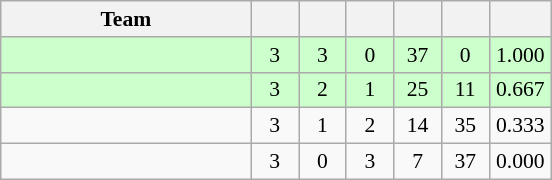<table class="wikitable" style="text-align: center; font-size:90% ">
<tr>
<th width=160>Team</th>
<th width=25></th>
<th width=25></th>
<th width=25></th>
<th width=25></th>
<th width=25></th>
<th width=35></th>
</tr>
<tr bgcolor=ccffcc>
<td align=left></td>
<td>3</td>
<td>3</td>
<td>0</td>
<td>37</td>
<td>0</td>
<td>1.000</td>
</tr>
<tr bgcolor=ccffcc>
<td align=left></td>
<td>3</td>
<td>2</td>
<td>1</td>
<td>25</td>
<td>11</td>
<td>0.667</td>
</tr>
<tr>
<td align=left></td>
<td>3</td>
<td>1</td>
<td>2</td>
<td>14</td>
<td>35</td>
<td>0.333</td>
</tr>
<tr>
<td align=left></td>
<td>3</td>
<td>0</td>
<td>3</td>
<td>7</td>
<td>37</td>
<td>0.000</td>
</tr>
</table>
